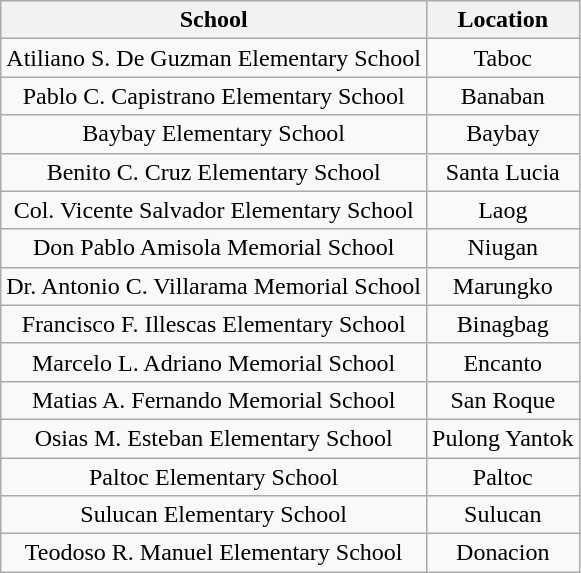<table class="wikitable" style="text-align:center;">
<tr>
<th>School</th>
<th>Location</th>
</tr>
<tr>
<td>Atiliano S. De Guzman Elementary School</td>
<td>Taboc</td>
</tr>
<tr>
<td>Pablo C. Capistrano Elementary School</td>
<td>Banaban</td>
</tr>
<tr>
<td>Baybay Elementary School</td>
<td>Baybay</td>
</tr>
<tr>
<td>Benito C. Cruz Elementary School</td>
<td>Santa Lucia</td>
</tr>
<tr>
<td>Col. Vicente Salvador Elementary School</td>
<td>Laog</td>
</tr>
<tr>
<td>Don Pablo Amisola Memorial School</td>
<td>Niugan</td>
</tr>
<tr>
<td>Dr. Antonio C. Villarama Memorial School</td>
<td>Marungko</td>
</tr>
<tr>
<td>Francisco F. Illescas Elementary School</td>
<td>Binagbag</td>
</tr>
<tr>
<td>Marcelo L. Adriano Memorial School</td>
<td>Encanto</td>
</tr>
<tr>
<td>Matias A. Fernando Memorial School</td>
<td>San Roque</td>
</tr>
<tr>
<td>Osias M. Esteban Elementary School</td>
<td>Pulong Yantok</td>
</tr>
<tr>
<td>Paltoc Elementary School</td>
<td>Paltoc</td>
</tr>
<tr>
<td>Sulucan Elementary School</td>
<td>Sulucan</td>
</tr>
<tr>
<td>Teodoso R. Manuel Elementary School</td>
<td>Donacion</td>
</tr>
</table>
